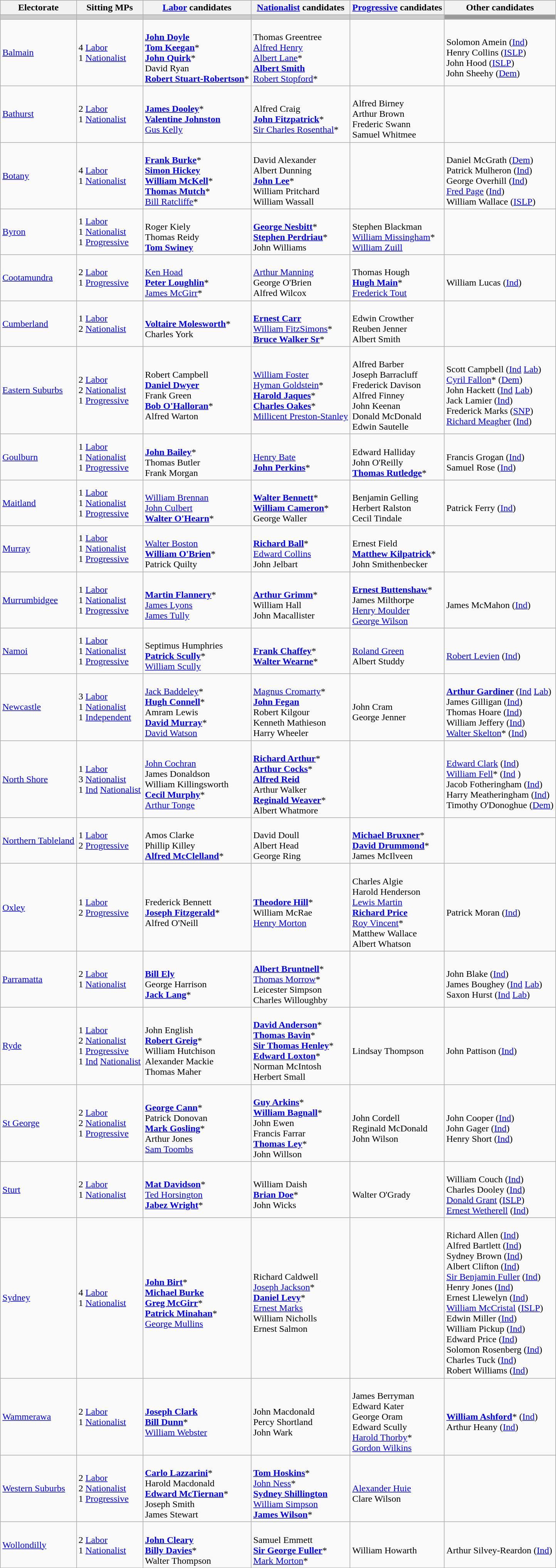<table class="wikitable">
<tr>
<th>Electorate</th>
<th>Sitting MPs</th>
<th><a href='#'>Labor</a> candidates</th>
<th><a href='#'>Nationalist</a> candidates</th>
<th><a href='#'>Progressive</a> candidates</th>
<th>Other candidates</th>
</tr>
<tr bgcolor="#cccccc">
<td></td>
<td></td>
<td></td>
<td></td>
<td></td>
<td bgcolor="#999999"></td>
</tr>
<tr>
<td><a href='#'>Balmain</a></td>
<td>4 <a href='#'>Labor</a><br>1 <a href='#'>Nationalist</a></td>
<td><br><strong><a href='#'>John Doyle</a></strong><br>
<strong><a href='#'>Tom Keegan</a></strong>*<br>
<strong><a href='#'>John Quirk</a></strong>*<br>
David Ryan<br>
<strong><a href='#'>Robert Stuart-Robertson</a></strong>*</td>
<td><br>Thomas Greentree<br>
<a href='#'>Alfred Henry</a><br>
<a href='#'>Albert Lane</a>*<br>
<strong><a href='#'>Albert Smith</a></strong><br>
<a href='#'>Robert Stopford</a>*</td>
<td></td>
<td><br>Solomon Amein (<a href='#'>Ind</a>)<br>
Henry Collins (<a href='#'>ISLP</a>)<br>
John Hood (<a href='#'>ISLP</a>)<br>
John Sheehy (<a href='#'>Dem</a>)</td>
</tr>
<tr>
<td><a href='#'>Bathurst</a></td>
<td>2 <a href='#'>Labor</a><br>1 <a href='#'>Nationalist</a></td>
<td><br><strong><a href='#'>James Dooley</a></strong>*<br>
<strong><a href='#'>Valentine Johnston</a></strong><br>
<a href='#'>Gus Kelly</a></td>
<td><br>Alfred Craig<br>
<strong><a href='#'>John Fitzpatrick</a></strong>*<br>
<a href='#'>Sir Charles Rosenthal</a>*</td>
<td><br>Alfred Birney<br>
Arthur Brown<br>
Frederic Swann<br>
Samuel Whitmee</td>
<td></td>
</tr>
<tr>
<td><a href='#'>Botany</a></td>
<td>4 <a href='#'>Labor</a><br>1 <a href='#'>Nationalist</a></td>
<td><br><strong><a href='#'>Frank Burke</a></strong>*<br>
<strong><a href='#'>Simon Hickey</a></strong><br>
<strong><a href='#'>William McKell</a></strong>*<br>
<strong><a href='#'>Thomas Mutch</a></strong>*<br>
<a href='#'>Bill Ratcliffe</a>*</td>
<td><br>David Alexander<br>
Albert Dunning<br>
<strong><a href='#'>John Lee</a></strong>*<br>
William Pritchard<br>
William Wassall</td>
<td></td>
<td><br>Daniel McGrath (<a href='#'>Dem</a>)<br>
Patrick Mulheron (<a href='#'>Ind</a>)<br>
George Overhill (<a href='#'>Ind</a>)<br>
<a href='#'>Fred Page</a> (<a href='#'>Ind</a>)<br>
William Wallace (<a href='#'>ISLP</a>)</td>
</tr>
<tr>
<td><a href='#'>Byron</a></td>
<td>1 <a href='#'>Labor</a><br>1 <a href='#'>Nationalist</a><br>1 <a href='#'>Progressive</a></td>
<td><br>Roger Kiely<br>
Thomas Reidy<br>
<strong><a href='#'>Tom Swiney</a></strong></td>
<td><br><strong><a href='#'>George Nesbitt</a></strong>*<br>
<strong><a href='#'>Stephen Perdriau</a></strong>*<br>
John Williams</td>
<td><br>Stephen Blackman<br>
<a href='#'>William Missingham</a>*<br>
<a href='#'>William Zuill</a></td>
<td></td>
</tr>
<tr>
<td><a href='#'>Cootamundra</a></td>
<td>2 <a href='#'>Labor</a><br>1 <a href='#'>Progressive</a></td>
<td><br><a href='#'>Ken Hoad</a><br>
<strong><a href='#'>Peter Loughlin</a></strong>*<br>
<a href='#'>James McGirr</a>*</td>
<td><br><a href='#'>Arthur Manning</a><br>
George O'Brien<br>
Alfred Wilcox</td>
<td><br>Thomas Hough<br>
<strong><a href='#'>Hugh Main</a></strong>*<br>
<a href='#'>Frederick Tout</a></td>
<td><br>William Lucas (<a href='#'>Ind</a>)</td>
</tr>
<tr>
<td><a href='#'>Cumberland</a></td>
<td>1 <a href='#'>Labor</a><br>2 <a href='#'>Nationalist</a></td>
<td><br><strong><a href='#'>Voltaire Molesworth</a></strong>*<br>
Charles York</td>
<td><br><strong><a href='#'>Ernest Carr</a></strong><br>
<a href='#'>William FitzSimons</a>*<br>
<strong><a href='#'>Bruce Walker Sr</a></strong>*</td>
<td><br>Edwin Crowther<br>
Reuben Jenner<br>
Albert Smith</td>
<td></td>
</tr>
<tr>
<td><a href='#'>Eastern Suburbs</a></td>
<td>2 <a href='#'>Labor</a><br>2 <a href='#'>Nationalist</a><br>1 <a href='#'>Progressive</a></td>
<td><br>Robert Campbell<br>
<strong><a href='#'>Daniel Dwyer</a></strong><br>
Frank Green<br>
<strong><a href='#'>Bob O'Halloran</a></strong>*<br>
Alfred Warton</td>
<td><br><a href='#'>William Foster</a><br>
<a href='#'>Hyman Goldstein</a>*<br>
<strong><a href='#'>Harold Jaques</a></strong>*<br>
<strong><a href='#'>Charles Oakes</a></strong>*<br>
<a href='#'>Millicent Preston-Stanley</a></td>
<td><br>Alfred Barber<br>
Joseph Barracluff<br>
Frederick Davison<br>
Alfred Finney<br>
John Keenan<br>
Donald McDonald<br>
Edwin Sautelle</td>
<td><br>Scott Campbell (<a href='#'>Ind</a> <a href='#'>Lab</a>)<br>
<a href='#'>Cyril Fallon</a>* (<a href='#'>Dem</a>)<br>
John Hackett (<a href='#'>Ind</a> <a href='#'>Lab</a>)<br>
Jack Lamier (<a href='#'>Ind</a>)<br>
Frederick Marks (<a href='#'>SNP</a>)<br>
<a href='#'>Richard Meagher</a> (<a href='#'>Ind</a>)</td>
</tr>
<tr>
<td><a href='#'>Goulburn</a></td>
<td>1 <a href='#'>Labor</a><br>1 <a href='#'>Nationalist</a><br>1 <a href='#'>Progressive</a></td>
<td><br><strong><a href='#'>John Bailey</a></strong>*<br>
Thomas Butler<br>
Frank Morgan</td>
<td><br><a href='#'>Henry Bate</a><br>
<strong><a href='#'>John Perkins</a></strong>*</td>
<td><br>Edward Halliday<br>
John O'Reilly<br>
<strong><a href='#'>Thomas Rutledge</a></strong>*</td>
<td><br>Francis Grogan (<a href='#'>Ind</a>)<br>
Samuel Rose (<a href='#'>Ind</a>)</td>
</tr>
<tr>
<td><a href='#'>Maitland</a></td>
<td>1 <a href='#'>Labor</a><br>1 <a href='#'>Nationalist</a><br>1 <a href='#'>Progressive</a></td>
<td><br><a href='#'>William Brennan</a><br>
<a href='#'>John Culbert</a><br>
<strong><a href='#'>Walter O'Hearn</a></strong>*</td>
<td><br><strong><a href='#'>Walter Bennett</a></strong>*<br>
<strong><a href='#'>William Cameron</a></strong>*<br>
George Waller</td>
<td><br>Benjamin Gelling<br>
Herbert Ralston<br>
Cecil Tindale</td>
<td><br>Patrick Ferry (<a href='#'>Ind</a>)</td>
</tr>
<tr>
<td><a href='#'>Murray</a></td>
<td>1 <a href='#'>Labor</a><br>1 <a href='#'>Nationalist</a><br>1 <a href='#'>Progressive</a></td>
<td><br><a href='#'>Walter Boston</a><br>
<strong><a href='#'>William O'Brien</a></strong>*<br>
Patrick Quilty</td>
<td><br><strong><a href='#'>Richard Ball</a></strong>*<br>
<a href='#'>Edward Collins</a><br>
John Jelbart</td>
<td><br>Ernest Field<br>
<strong><a href='#'>Matthew Kilpatrick</a></strong>*<br>
John Smithenbecker</td>
<td></td>
</tr>
<tr>
<td><a href='#'>Murrumbidgee</a></td>
<td>1 <a href='#'>Labor</a><br>1 <a href='#'>Nationalist</a><br>1 <a href='#'>Progressive</a></td>
<td><br><strong><a href='#'>Martin Flannery</a></strong>*<br>
<a href='#'>James Lyons</a><br>
<a href='#'>James Tully</a></td>
<td><br><strong><a href='#'>Arthur Grimm</a></strong>*<br>
William Hall<br>
John Macallister</td>
<td><br><strong><a href='#'>Ernest Buttenshaw</a></strong>*<br>
James Milthorpe<br>
<a href='#'>Henry Moulder</a><br>
<a href='#'>George Wilson</a></td>
<td><br>James McMahon (<a href='#'>Ind</a>)</td>
</tr>
<tr>
<td><a href='#'>Namoi</a></td>
<td>1 <a href='#'>Labor</a><br>1 <a href='#'>Nationalist</a><br>1 <a href='#'>Progressive</a></td>
<td><br>Septimus Humphries<br>
<strong><a href='#'>Patrick Scully</a></strong>*<br>
<a href='#'>William Scully</a></td>
<td><br><strong><a href='#'>Frank Chaffey</a></strong>*<br>
<strong><a href='#'>Walter Wearne</a></strong>*</td>
<td><br><a href='#'>Roland Green</a><br>
Albert Studdy</td>
<td><br><a href='#'>Robert Levien</a> (<a href='#'>Ind</a>)</td>
</tr>
<tr>
<td><a href='#'>Newcastle</a></td>
<td>3 <a href='#'>Labor</a><br>1 <a href='#'>Nationalist</a><br>1 <a href='#'>Independent</a></td>
<td><br><a href='#'>Jack Baddeley</a>*<br>
<strong><a href='#'>Hugh Connell</a></strong>*<br>
Amram Lewis<br>
<strong><a href='#'>David Murray</a></strong>*<br>
<a href='#'>David Watson</a></td>
<td><br><a href='#'>Magnus Cromarty</a>*<br>
<strong><a href='#'>John Fegan</a></strong><br>
Robert Kilgour<br>
Kenneth Mathieson<br>
Harry Wheeler</td>
<td><br>John Cram<br>
George Jenner</td>
<td><br><strong><a href='#'>Arthur Gardiner</a></strong> (<a href='#'>Ind</a> <a href='#'>Lab</a>)<br>
James Gilligan (<a href='#'>Ind</a>)<br>
Thomas Hoare (<a href='#'>Ind</a>)<br>
William Jeffery (<a href='#'>Ind</a>)<br>
<a href='#'>Walter Skelton</a>* (<a href='#'>Ind</a>)</td>
</tr>
<tr>
<td><a href='#'>North Shore</a></td>
<td>1 <a href='#'>Labor</a><br>3 <a href='#'>Nationalist</a><br>1 <a href='#'>Ind</a> <a href='#'>Nationalist</a></td>
<td><br><a href='#'>John Cochran</a><br>
James Donaldson<br>
William Killingsworth<br>
<strong><a href='#'>Cecil Murphy</a></strong>*<br>
<a href='#'>Arthur Tonge</a></td>
<td><br><strong><a href='#'>Richard Arthur</a></strong>*<br>
<strong><a href='#'>Arthur Cocks</a></strong>*<br>
<strong><a href='#'>Alfred Reid</a></strong><br>
Arthur Walker <br>
<strong><a href='#'>Reginald Weaver</a></strong>*<br>
Albert Whatmore</td>
<td></td>
<td><br><a href='#'>Edward Clark</a> (<a href='#'>Ind</a>)<br>
<a href='#'>William Fell</a>* (<a href='#'>Ind</a> )<br>
Jacob Fotheringham (<a href='#'>Ind</a>)<br>
Harry Meatheringham (<a href='#'>Ind</a>)<br>
Timothy O'Donoghue (<a href='#'>Dem</a>)</td>
</tr>
<tr>
<td><a href='#'>Northern Tableland</a></td>
<td>1 <a href='#'>Labor</a><br>2 <a href='#'>Progressive</a></td>
<td><br>Amos Clarke<br>
Phillip Killey<br>
<strong><a href='#'>Alfred McClelland</a></strong>*</td>
<td><br>David Doull<br>
Albert Head<br>
George Ring</td>
<td><br><strong><a href='#'>Michael Bruxner</a></strong>*<br>
<strong><a href='#'>David Drummond</a></strong>*<br>
James McIlveen</td>
<td></td>
</tr>
<tr>
<td><a href='#'>Oxley</a></td>
<td>1 <a href='#'>Labor</a><br>2 <a href='#'>Progressive</a></td>
<td><br>Frederick Bennett<br>
<strong><a href='#'>Joseph Fitzgerald</a></strong>*<br>
Alfred O'Neill</td>
<td><br><strong><a href='#'>Theodore Hill</a></strong>*<br>
William McRae<br>
<a href='#'>Henry Morton</a></td>
<td><br>Charles Algie<br>
Harold Henderson<br>
<a href='#'>Lewis Martin</a><br>
<strong><a href='#'>Richard Price</a></strong><br>
<a href='#'>Roy Vincent</a>*<br>
Matthew Wallace<br>
Albert Whatson</td>
<td><br>Patrick Moran (<a href='#'>Ind</a>)</td>
</tr>
<tr>
<td><a href='#'>Parramatta</a></td>
<td>2 <a href='#'>Labor</a><br>1 <a href='#'>Nationalist</a></td>
<td><br><strong><a href='#'>Bill Ely</a></strong><br>
George Harrison<br>
<strong><a href='#'>Jack Lang</a></strong>*</td>
<td><br><strong><a href='#'>Albert Bruntnell</a></strong>*<br>
<a href='#'>Thomas Morrow</a>*<br>
Leicester Simpson<br>
Charles Willoughby</td>
<td></td>
<td><br>John Blake (<a href='#'>Ind</a>)<br>
James Boughey (<a href='#'>Ind</a> <a href='#'>Lab</a>)<br>
Saxon Hurst (<a href='#'>Ind</a> <a href='#'>Lab</a>)</td>
</tr>
<tr>
<td><a href='#'>Ryde</a></td>
<td>1 <a href='#'>Labor</a><br>2 <a href='#'>Nationalist</a><br>1 <a href='#'>Progressive</a><br>1 <a href='#'>Ind</a> <a href='#'>Nationalist</a></td>
<td><br>John English<br>
<strong><a href='#'>Robert Greig</a></strong>*<br>
William Hutchison<br>
Alexander Mackie<br>
Thomas Maher</td>
<td><br><strong><a href='#'>David Anderson</a></strong>*<br>
<strong><a href='#'>Thomas Bavin</a></strong>*<br>
<strong><a href='#'>Sir Thomas Henley</a></strong>*<br>
<strong><a href='#'>Edward Loxton</a></strong>*<br>
Norman McIntosh<br>
Herbert Small</td>
<td><br>Lindsay Thompson</td>
<td><br>John Pattison (<a href='#'>Ind</a>)</td>
</tr>
<tr>
<td><a href='#'>St George</a></td>
<td>2 <a href='#'>Labor</a><br>2 <a href='#'>Nationalist</a><br>1 <a href='#'>Progressive</a></td>
<td><br><strong><a href='#'>George Cann</a></strong>*<br>
Patrick Donovan<br>
<strong><a href='#'>Mark Gosling</a></strong>*<br>
Arthur Jones<br>
<a href='#'>Sam Toombs</a></td>
<td><br><strong><a href='#'>Guy Arkins</a></strong>*<br>
<strong><a href='#'>William Bagnall</a></strong>*<br>
John Ewen<br>
Francis Farrar<br>
<strong><a href='#'>Thomas Ley</a></strong>*<br>
John Willson</td>
<td><br>John Cordell<br>
Reginald McDonald<br>
John Wilson</td>
<td><br>John Cooper (<a href='#'>Ind</a>)<br>
John Gager (<a href='#'>Ind</a>)<br>
Henry Short (<a href='#'>Ind</a>)</td>
</tr>
<tr>
<td><a href='#'>Sturt</a></td>
<td>2 <a href='#'>Labor</a><br>1 <a href='#'>Nationalist</a></td>
<td><br><strong><a href='#'>Mat Davidson</a></strong>*<br>
<a href='#'>Ted Horsington</a><br>
<strong><a href='#'>Jabez Wright</a></strong>*</td>
<td><br>William Daish<br>
<strong><a href='#'>Brian Doe</a></strong>*<br>
John Wicks</td>
<td><br>Walter O'Grady</td>
<td><br>William Couch (<a href='#'>Ind</a>)<br>
Charles Dooley (<a href='#'>Ind</a>)<br>
<a href='#'>Donald Grant</a> (<a href='#'>ISLP</a>)<br>
<a href='#'>Ernest Wetherell</a> (<a href='#'>Ind</a>)</td>
</tr>
<tr>
<td><a href='#'>Sydney</a></td>
<td>4 <a href='#'>Labor</a><br>1 <a href='#'>Nationalist</a></td>
<td><br><strong><a href='#'>John Birt</a></strong>*<br>
<strong><a href='#'>Michael Burke</a></strong><br>
<strong><a href='#'>Greg McGirr</a></strong>*<br>
<strong><a href='#'>Patrick Minahan</a></strong>*<br>
<a href='#'>George Mullins</a></td>
<td><br>Richard Caldwell<br>
<a href='#'>Joseph Jackson</a>*<br>
<strong><a href='#'>Daniel Levy</a></strong>*<br>
<a href='#'>Ernest Marks</a><br>
William Nicholls<br>
Ernest Salmon</td>
<td></td>
<td><br>Richard Allen (<a href='#'>Ind</a>)<br>
Alfred Bartlett (<a href='#'>Ind</a>)<br>
Sydney Brown (<a href='#'>Ind</a>)<br>
Albert Clifton (<a href='#'>Ind</a>)<br>
<a href='#'>Sir Benjamin Fuller</a> (<a href='#'>Ind</a>)<br>
Henry Jones (<a href='#'>Ind</a>)<br>
Ernest Llewelyn (<a href='#'>Ind</a>)<br>
<a href='#'>William McCristal</a> (<a href='#'>ISLP</a>)<br>
Edwin Miller (<a href='#'>Ind</a>)<br>
William Pickup (<a href='#'>Ind</a>)<br>
Edward Price (<a href='#'>Ind</a>)<br>
Solomon Rosenberg (<a href='#'>Ind</a>)<br>
Charles Tuck (<a href='#'>Ind</a>)<br>
Robert Williams (<a href='#'>Ind</a>)</td>
</tr>
<tr>
<td><a href='#'>Wammerawa</a></td>
<td>2 <a href='#'>Labor</a><br>1 <a href='#'>Nationalist</a></td>
<td><br><strong><a href='#'>Joseph Clark</a></strong><br>
<strong><a href='#'>Bill Dunn</a></strong>*<br>
<a href='#'>William Webster</a></td>
<td><br>John Macdonald<br>
Percy Shortland<br>
John Wark</td>
<td><br>James Berryman<br>
Edward Kater<br>
George Oram<br>
Edward Scully<br>
<a href='#'>Harold Thorby</a>*<br>
<a href='#'>Gordon Wilkins</a></td>
<td><br><strong><a href='#'>William Ashford</a></strong>* (<a href='#'>Ind</a>)<br>
Arthur Heany (<a href='#'>Ind</a>)</td>
</tr>
<tr>
<td><a href='#'>Western Suburbs</a></td>
<td>2 <a href='#'>Labor</a><br>2 <a href='#'>Nationalist</a><br>1 <a href='#'>Progressive</a></td>
<td><br><strong><a href='#'>Carlo Lazzarini</a></strong>*<br>
Harold Macdonald<br>
<strong><a href='#'>Edward McTiernan</a></strong>*<br>
Joseph Smith<br>
James Stewart</td>
<td><br><strong><a href='#'>Tom Hoskins</a></strong>*<br>
<a href='#'>John Ness</a>*<br>
<strong><a href='#'>Sydney Shillington</a></strong><br>
<a href='#'>William Simpson</a><br>
<strong><a href='#'>James Wilson</a></strong>*</td>
<td><br><a href='#'>Alexander Huie</a><br>
Clare Wilson</td>
<td></td>
</tr>
<tr>
<td><a href='#'>Wollondilly</a></td>
<td>2 <a href='#'>Labor</a><br>1 <a href='#'>Nationalist</a></td>
<td><br><strong><a href='#'>John Cleary</a></strong><br>
<strong><a href='#'>Billy Davies</a></strong>*<br>
Walter Thompson</td>
<td><br>Samuel Emmett<br>
<strong><a href='#'>Sir George Fuller</a></strong>*<br>
<a href='#'>Mark Morton</a>*</td>
<td><br>William Howarth</td>
<td><br>Arthur Silvey-Reardon (<a href='#'>Ind</a>)</td>
</tr>
</table>
